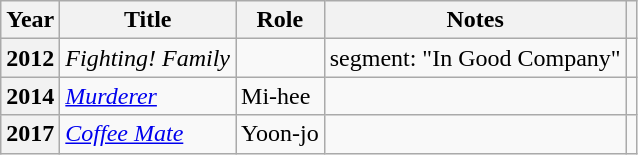<table class="wikitable plainrowheaders sortable">
<tr>
<th scope="col">Year</th>
<th scope="col">Title</th>
<th scope="col">Role</th>
<th scope="col">Notes</th>
<th scope="col" class="unsortable"></th>
</tr>
<tr>
<th scope="row">2012</th>
<td><em>Fighting! Family</em></td>
<td></td>
<td>segment: "In Good Company"</td>
<td></td>
</tr>
<tr>
<th scope="row">2014</th>
<td><em><a href='#'>Murderer</a></em></td>
<td>Mi-hee</td>
<td></td>
<td></td>
</tr>
<tr>
<th scope="row">2017</th>
<td><em><a href='#'>Coffee Mate</a></em></td>
<td>Yoon-jo</td>
<td></td>
<td></td>
</tr>
</table>
